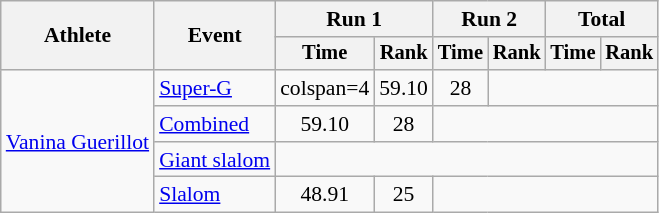<table class="wikitable" style="font-size:90%">
<tr>
<th rowspan=2>Athlete</th>
<th rowspan=2>Event</th>
<th colspan=2>Run 1</th>
<th colspan=2>Run 2</th>
<th colspan=2>Total</th>
</tr>
<tr style="font-size:95%">
<th>Time</th>
<th>Rank</th>
<th>Time</th>
<th>Rank</th>
<th>Time</th>
<th>Rank</th>
</tr>
<tr align=center>
<td align="left" rowspan="4"><a href='#'>Vanina Guerillot</a></td>
<td align="left"><a href='#'>Super-G</a></td>
<td>colspan=4</td>
<td>59.10</td>
<td>28</td>
</tr>
<tr align=center>
<td align="left"><a href='#'>Combined</a></td>
<td>59.10</td>
<td>28</td>
<td colspan=4></td>
</tr>
<tr align=center>
<td align="left"><a href='#'>Giant slalom</a></td>
<td colspan=6></td>
</tr>
<tr align=center>
<td align="left"><a href='#'>Slalom</a></td>
<td>48.91</td>
<td>25</td>
<td colspan=4></td>
</tr>
</table>
